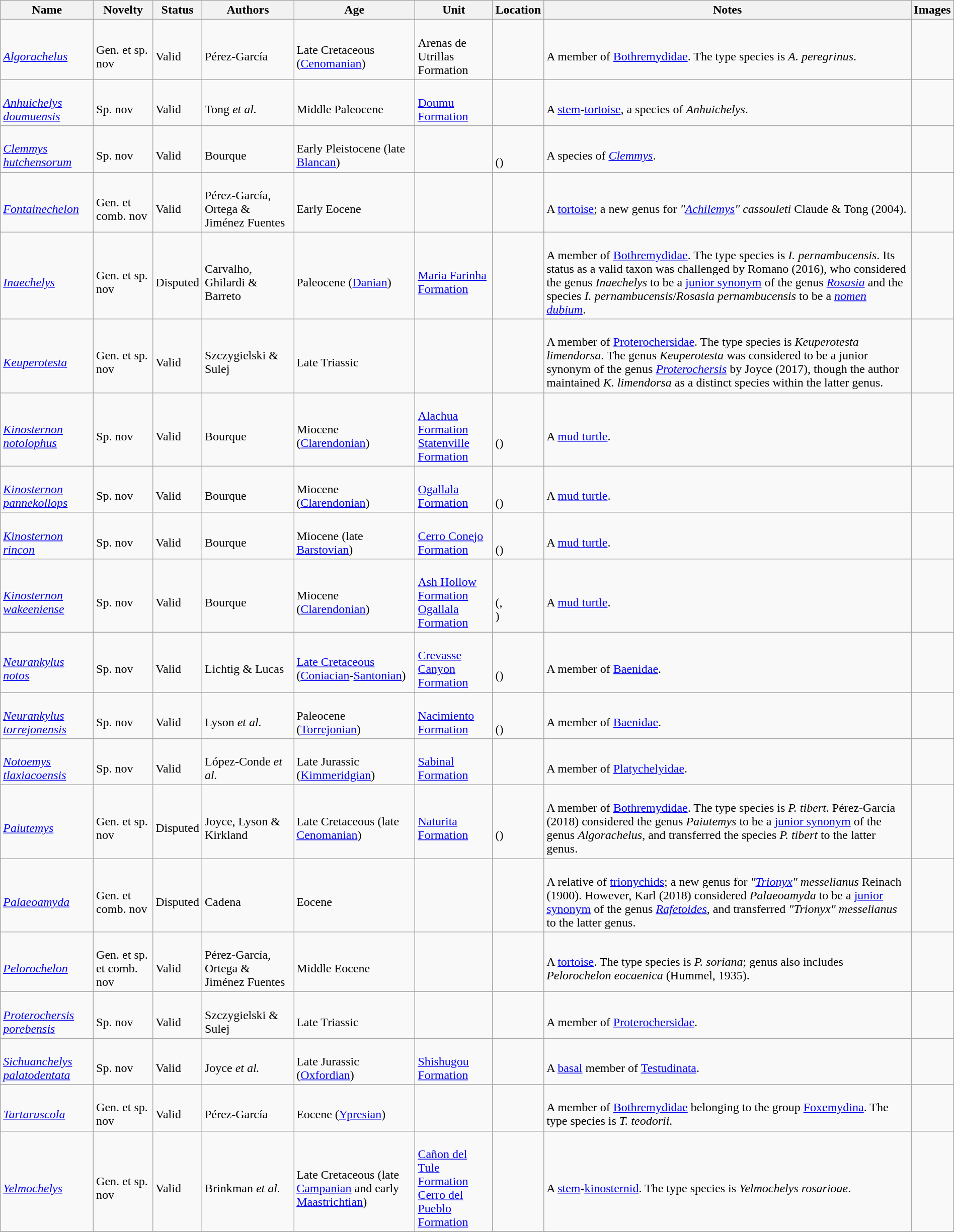<table class="wikitable sortable" align="center" width="100%">
<tr>
<th>Name</th>
<th>Novelty</th>
<th>Status</th>
<th>Authors</th>
<th>Age</th>
<th>Unit</th>
<th>Location</th>
<th>Notes</th>
<th>Images</th>
</tr>
<tr>
<td><br><em><a href='#'>Algorachelus</a></em></td>
<td><br>Gen. et sp. nov</td>
<td><br>Valid</td>
<td><br>Pérez-García</td>
<td><br>Late Cretaceous (<a href='#'>Cenomanian</a>)</td>
<td><br>Arenas de Utrillas Formation</td>
<td><br>
</td>
<td><br>A member of <a href='#'>Bothremydidae</a>. The type species is <em>A. peregrinus</em>.</td>
<td></td>
</tr>
<tr>
<td><br><em><a href='#'>Anhuichelys doumuensis</a></em></td>
<td><br>Sp. nov</td>
<td><br>Valid</td>
<td><br>Tong <em>et al.</em></td>
<td><br>Middle Paleocene</td>
<td><br><a href='#'>Doumu Formation</a></td>
<td><br></td>
<td><br>A <a href='#'>stem</a>-<a href='#'>tortoise</a>, a species of <em>Anhuichelys</em>.</td>
<td></td>
</tr>
<tr>
<td><br><em><a href='#'>Clemmys hutchensorum</a></em></td>
<td><br>Sp. nov</td>
<td><br>Valid</td>
<td><br>Bourque</td>
<td><br>Early Pleistocene (late <a href='#'>Blancan</a>)</td>
<td></td>
<td><br><br>()</td>
<td><br>A species of <em><a href='#'>Clemmys</a></em>.</td>
<td></td>
</tr>
<tr>
<td><br><em><a href='#'>Fontainechelon</a></em></td>
<td><br>Gen. et comb. nov</td>
<td><br>Valid</td>
<td><br>Pérez-García, Ortega & Jiménez Fuentes</td>
<td><br>Early Eocene</td>
<td></td>
<td><br></td>
<td><br>A <a href='#'>tortoise</a>; a new genus for <em>"<a href='#'>Achilemys</a>" cassouleti</em> Claude & Tong (2004).</td>
<td></td>
</tr>
<tr>
<td><br><em><a href='#'>Inaechelys</a></em></td>
<td><br>Gen. et sp. nov</td>
<td><br>Disputed</td>
<td><br>Carvalho, Ghilardi & Barreto</td>
<td><br>Paleocene (<a href='#'>Danian</a>)</td>
<td><br><a href='#'>Maria Farinha Formation</a></td>
<td><br></td>
<td><br>A member of <a href='#'>Bothremydidae</a>. The type species is <em>I. pernambucensis</em>. Its status as a valid taxon was challenged by Romano (2016), who considered the genus <em>Inaechelys</em> to be a <a href='#'>junior synonym</a> of the genus <em><a href='#'>Rosasia</a></em> and the species <em>I. pernambucensis</em>/<em>Rosasia pernambucensis</em> to be a <em><a href='#'>nomen dubium</a></em>.</td>
<td></td>
</tr>
<tr>
<td><br><em><a href='#'>Keuperotesta</a></em></td>
<td><br>Gen. et sp. nov</td>
<td><br>Valid</td>
<td><br>Szczygielski & Sulej</td>
<td><br>Late Triassic</td>
<td></td>
<td><br></td>
<td><br>A member of <a href='#'>Proterochersidae</a>. The type species is <em>Keuperotesta limendorsa</em>. The genus <em>Keuperotesta</em> was considered to be a junior synonym of the genus <em><a href='#'>Proterochersis</a></em> by Joyce (2017), though the author maintained <em>K. limendorsa</em> as a distinct species within the latter genus.</td>
<td></td>
</tr>
<tr>
<td><br><em><a href='#'>Kinosternon notolophus</a></em></td>
<td><br>Sp. nov</td>
<td><br>Valid</td>
<td><br>Bourque</td>
<td><br>Miocene (<a href='#'>Clarendonian</a>)</td>
<td><br><a href='#'>Alachua Formation</a><br>
<a href='#'>Statenville Formation</a></td>
<td><br><br>()</td>
<td><br>A <a href='#'>mud turtle</a>.</td>
<td></td>
</tr>
<tr>
<td><br><em><a href='#'>Kinosternon pannekollops</a></em></td>
<td><br>Sp. nov</td>
<td><br>Valid</td>
<td><br>Bourque</td>
<td><br>Miocene (<a href='#'>Clarendonian</a>)</td>
<td><br><a href='#'>Ogallala Formation</a></td>
<td><br><br>()</td>
<td><br>A <a href='#'>mud turtle</a>.</td>
<td></td>
</tr>
<tr>
<td><br><em><a href='#'>Kinosternon rincon</a></em></td>
<td><br>Sp. nov</td>
<td><br>Valid</td>
<td><br>Bourque</td>
<td><br>Miocene (late <a href='#'>Barstovian</a>)</td>
<td><br><a href='#'>Cerro Conejo Formation</a></td>
<td><br><br>()</td>
<td><br>A <a href='#'>mud turtle</a>.</td>
<td></td>
</tr>
<tr>
<td><br><em><a href='#'>Kinosternon wakeeniense</a></em></td>
<td><br>Sp. nov</td>
<td><br>Valid</td>
<td><br>Bourque</td>
<td><br>Miocene (<a href='#'>Clarendonian</a>)</td>
<td><br><a href='#'>Ash Hollow Formation</a><br>
<a href='#'>Ogallala Formation</a></td>
<td><br><br>(,<br>)</td>
<td><br>A <a href='#'>mud turtle</a>.</td>
<td></td>
</tr>
<tr>
<td><br><em><a href='#'>Neurankylus notos</a></em></td>
<td><br>Sp. nov</td>
<td><br>Valid</td>
<td><br>Lichtig & Lucas</td>
<td><br><a href='#'>Late Cretaceous</a> (<a href='#'>Coniacian</a>-<a href='#'>Santonian</a>)</td>
<td><br><a href='#'>Crevasse Canyon Formation</a></td>
<td><br><br>()</td>
<td><br>A member of <a href='#'>Baenidae</a>.</td>
<td></td>
</tr>
<tr>
<td><br><em><a href='#'>Neurankylus torrejonensis</a></em></td>
<td><br>Sp. nov</td>
<td><br>Valid</td>
<td><br>Lyson <em>et al.</em></td>
<td><br>Paleocene (<a href='#'>Torrejonian</a>)</td>
<td><br><a href='#'>Nacimiento Formation</a></td>
<td><br><br>()</td>
<td><br>A member of <a href='#'>Baenidae</a>.</td>
<td></td>
</tr>
<tr>
<td><br><em><a href='#'>Notoemys tlaxiacoensis</a></em></td>
<td><br>Sp. nov</td>
<td><br>Valid</td>
<td><br>López-Conde <em>et al.</em></td>
<td><br>Late Jurassic (<a href='#'>Kimmeridgian</a>)</td>
<td><br><a href='#'>Sabinal Formation</a></td>
<td><br></td>
<td><br>A member of <a href='#'>Platychelyidae</a>.</td>
<td></td>
</tr>
<tr>
<td><br><em><a href='#'>Paiutemys</a></em></td>
<td><br>Gen. et sp. nov</td>
<td><br>Disputed</td>
<td><br>Joyce, Lyson & Kirkland</td>
<td><br>Late Cretaceous (late <a href='#'>Cenomanian</a>)</td>
<td><br><a href='#'>Naturita Formation</a></td>
<td><br><br>()</td>
<td><br>A member of <a href='#'>Bothremydidae</a>. The type species is <em>P. tibert</em>. Pérez-García (2018) considered the genus <em>Paiutemys</em> to be a <a href='#'>junior synonym</a> of the genus <em>Algorachelus</em>, and transferred the species <em>P. tibert</em> to the latter genus.</td>
<td></td>
</tr>
<tr>
<td><br><em><a href='#'>Palaeoamyda</a></em></td>
<td><br>Gen. et comb. nov</td>
<td><br>Disputed</td>
<td><br>Cadena</td>
<td><br>Eocene</td>
<td></td>
<td><br></td>
<td><br>A relative of <a href='#'>trionychids</a>; a new genus for <em>"<a href='#'>Trionyx</a>" messelianus</em> Reinach (1900). However, Karl (2018) considered <em>Palaeoamyda</em> to be a <a href='#'>junior synonym</a> of the genus <em><a href='#'>Rafetoides</a></em>, and transferred <em>"Trionyx" messelianus</em> to the latter genus.</td>
<td></td>
</tr>
<tr>
<td><br><em><a href='#'>Pelorochelon</a></em></td>
<td><br>Gen. et sp. et comb. nov</td>
<td><br>Valid</td>
<td><br>Pérez-García, Ortega & Jiménez Fuentes</td>
<td><br>Middle Eocene</td>
<td></td>
<td><br><br>
</td>
<td><br>A <a href='#'>tortoise</a>. The type species is <em>P. soriana</em>; genus also includes <em>Pelorochelon eocaenica</em> (Hummel, 1935).</td>
<td></td>
</tr>
<tr>
<td><br><em><a href='#'>Proterochersis porebensis</a></em></td>
<td><br>Sp. nov</td>
<td><br>Valid</td>
<td><br>Szczygielski & Sulej</td>
<td><br>Late Triassic</td>
<td></td>
<td><br></td>
<td><br>A member of <a href='#'>Proterochersidae</a>.</td>
<td></td>
</tr>
<tr>
<td><br><em><a href='#'>Sichuanchelys palatodentata</a></em></td>
<td><br>Sp. nov</td>
<td><br>Valid</td>
<td><br>Joyce <em>et al.</em></td>
<td><br>Late Jurassic (<a href='#'>Oxfordian</a>)</td>
<td><br><a href='#'>Shishugou Formation</a></td>
<td><br></td>
<td><br>A <a href='#'>basal</a> member of <a href='#'>Testudinata</a>.</td>
<td></td>
</tr>
<tr>
<td><br><em><a href='#'>Tartaruscola</a></em></td>
<td><br>Gen. et sp. nov</td>
<td><br>Valid</td>
<td><br>Pérez-García</td>
<td><br>Eocene (<a href='#'>Ypresian</a>)</td>
<td></td>
<td><br></td>
<td><br>A member of <a href='#'>Bothremydidae</a> belonging to the group <a href='#'>Foxemydina</a>. The type species is <em>T. teodorii</em>.</td>
<td></td>
</tr>
<tr>
<td><br><em><a href='#'>Yelmochelys</a></em></td>
<td><br>Gen. et sp. nov</td>
<td><br>Valid</td>
<td><br>Brinkman <em>et al.</em></td>
<td><br>Late Cretaceous (late <a href='#'>Campanian</a> and early <a href='#'>Maastrichtian</a>)</td>
<td><br><a href='#'>Cañon del Tule Formation</a><br>
<a href='#'>Cerro del Pueblo Formation</a></td>
<td><br></td>
<td><br>A <a href='#'>stem</a>-<a href='#'>kinosternid</a>. The type species is <em>Yelmochelys rosarioae</em>.</td>
<td></td>
</tr>
<tr>
</tr>
</table>
